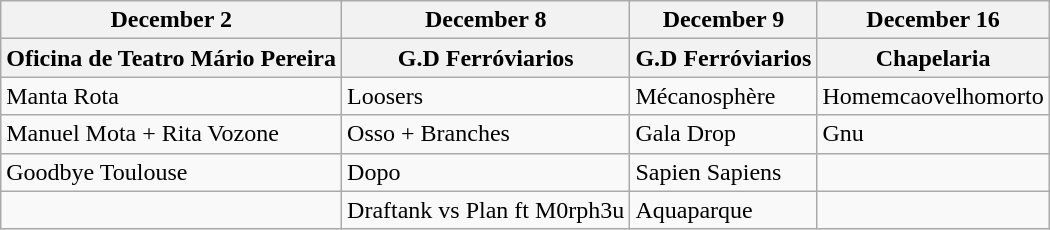<table class="wikitable">
<tr>
<th><strong>December 2</strong></th>
<th><strong>December 8</strong></th>
<th><strong>December 9</strong></th>
<th><strong>December 16</strong></th>
</tr>
<tr>
<th><strong>Oficina de Teatro Mário Pereira</strong></th>
<th><strong>G.D Ferróviarios</strong></th>
<th><strong>G.D Ferróviarios</strong></th>
<th><strong>Chapelaria</strong></th>
</tr>
<tr>
<td>Manta Rota</td>
<td>Loosers</td>
<td>Mécanosphère</td>
<td>Homemcaovelhomorto</td>
</tr>
<tr>
<td>Manuel Mota + Rita Vozone</td>
<td>Osso + Branches</td>
<td>Gala Drop</td>
<td>Gnu</td>
</tr>
<tr>
<td>Goodbye Toulouse</td>
<td>Dopo</td>
<td>Sapien Sapiens</td>
<td></td>
</tr>
<tr>
<td></td>
<td>Draftank vs Plan ft M0rph3u</td>
<td>Aquaparque</td>
<td></td>
</tr>
</table>
